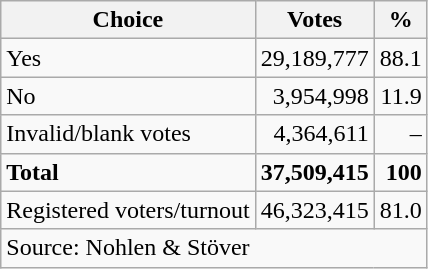<table class=wikitable style=text-align:right>
<tr>
<th>Choice</th>
<th>Votes</th>
<th>%</th>
</tr>
<tr>
<td align=left> Yes</td>
<td>29,189,777</td>
<td>88.1</td>
</tr>
<tr>
<td align=left>No</td>
<td>3,954,998</td>
<td>11.9</td>
</tr>
<tr>
<td align=left>Invalid/blank votes</td>
<td>4,364,611</td>
<td>–</td>
</tr>
<tr>
<td align=left><strong>Total</strong></td>
<td><strong>37,509,415</strong></td>
<td><strong>100</strong></td>
</tr>
<tr>
<td align=left>Registered voters/turnout</td>
<td>46,323,415</td>
<td>81.0</td>
</tr>
<tr>
<td align=left colspan=3>Source: Nohlen & Stöver</td>
</tr>
</table>
